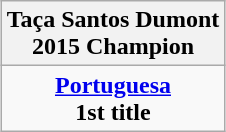<table class="wikitable" style="text-align: center; margin: 0 auto;">
<tr>
<th>Taça Santos Dumont<br>2015 Champion</th>
</tr>
<tr>
<td><strong><a href='#'>Portuguesa</a></strong><br><strong>1st title</strong></td>
</tr>
</table>
